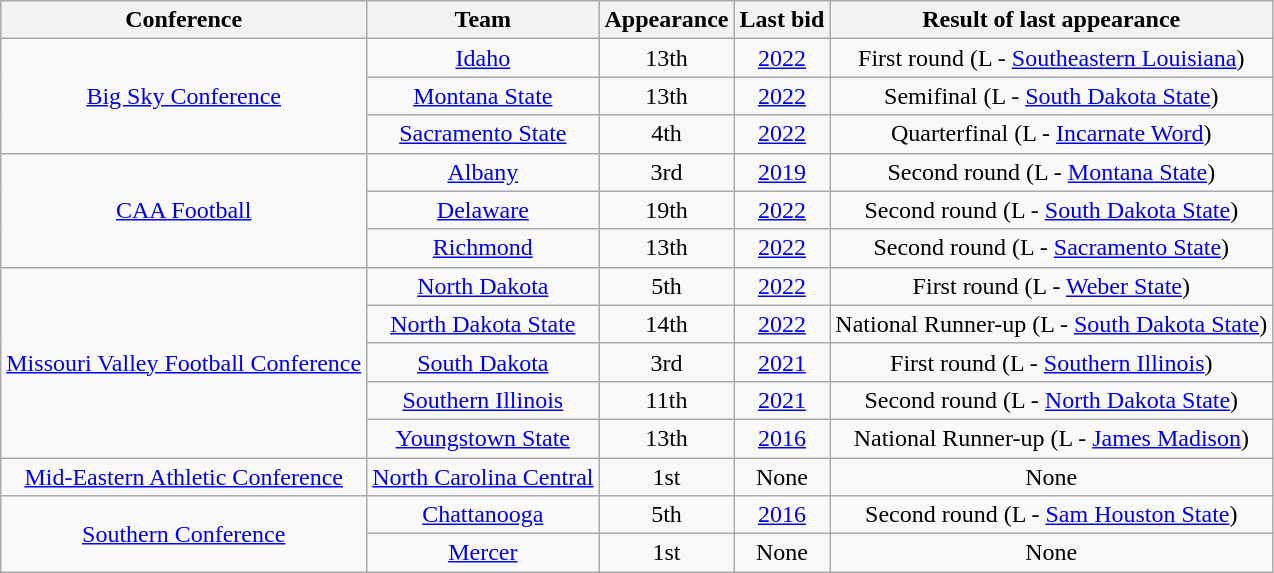<table class="wikitable sortable" style="text-align: center;">
<tr>
<th>Conference</th>
<th>Team</th>
<th data-sort-type="number">Appearance</th>
<th>Last bid</th>
<th>Result of last appearance</th>
</tr>
<tr>
<td rowspan="3"><a href='#'>Big Sky Conference</a></td>
<td><a href='#'>Idaho</a></td>
<td>13th</td>
<td><a href='#'>2022</a></td>
<td>First round (L - <a href='#'>Southeastern Louisiana</a>)</td>
</tr>
<tr>
<td><a href='#'>Montana State</a></td>
<td>13th</td>
<td><a href='#'>2022</a></td>
<td>Semifinal (L - <a href='#'>South Dakota State</a>)</td>
</tr>
<tr>
<td><a href='#'>Sacramento State</a></td>
<td>4th</td>
<td><a href='#'>2022</a></td>
<td>Quarterfinal (L - <a href='#'>Incarnate Word</a>)</td>
</tr>
<tr>
<td rowspan="3"><a href='#'>CAA Football</a></td>
<td><a href='#'>Albany</a></td>
<td>3rd</td>
<td><a href='#'>2019</a></td>
<td>Second round (L - <a href='#'>Montana State</a>)</td>
</tr>
<tr>
<td><a href='#'>Delaware</a></td>
<td>19th</td>
<td><a href='#'>2022</a></td>
<td>Second round (L - <a href='#'>South Dakota State</a>)</td>
</tr>
<tr>
<td><a href='#'>Richmond</a></td>
<td>13th</td>
<td><a href='#'>2022</a></td>
<td>Second round (L - <a href='#'>Sacramento State</a>)</td>
</tr>
<tr>
<td rowspan="5"><a href='#'>Missouri Valley Football Conference</a></td>
<td><a href='#'>North Dakota</a></td>
<td>5th</td>
<td><a href='#'>2022</a></td>
<td>First round (L - <a href='#'>Weber State</a>)</td>
</tr>
<tr>
<td><a href='#'>North Dakota State</a></td>
<td>14th</td>
<td><a href='#'>2022</a></td>
<td>National Runner-up (L - <a href='#'>South Dakota State</a>)</td>
</tr>
<tr>
<td><a href='#'>South Dakota</a></td>
<td>3rd</td>
<td><a href='#'>2021</a></td>
<td>First round (L - <a href='#'>Southern Illinois</a>)</td>
</tr>
<tr>
<td><a href='#'>Southern Illinois</a></td>
<td>11th</td>
<td><a href='#'>2021</a></td>
<td>Second round (L - <a href='#'>North Dakota State</a>)</td>
</tr>
<tr>
<td><a href='#'>Youngstown State</a></td>
<td>13th</td>
<td><a href='#'>2016</a></td>
<td>National Runner-up (L - <a href='#'>James Madison</a>)</td>
</tr>
<tr>
<td><a href='#'>Mid-Eastern Athletic Conference</a></td>
<td><a href='#'>North Carolina Central</a></td>
<td>1st</td>
<td>None</td>
<td>None</td>
</tr>
<tr>
<td rowspan="2"><a href='#'>Southern Conference</a></td>
<td><a href='#'>Chattanooga</a></td>
<td>5th</td>
<td><a href='#'>2016</a></td>
<td>Second round (L - <a href='#'>Sam Houston State</a>)</td>
</tr>
<tr>
<td><a href='#'>Mercer</a></td>
<td>1st</td>
<td>None</td>
<td>None</td>
</tr>
</table>
